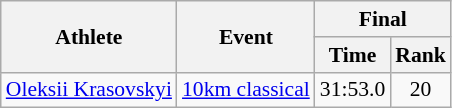<table class="wikitable" style="font-size:90%;">
<tr>
<th rowspan="2">Athlete</th>
<th rowspan="2">Event</th>
<th colspan="2">Final</th>
</tr>
<tr>
<th>Time</th>
<th>Rank</th>
</tr>
<tr>
<td rowspan="1"><a href='#'>Oleksii Krasovskyi</a></td>
<td><a href='#'>10km classical</a></td>
<td align="center">31:53.0</td>
<td align="center">20</td>
</tr>
</table>
